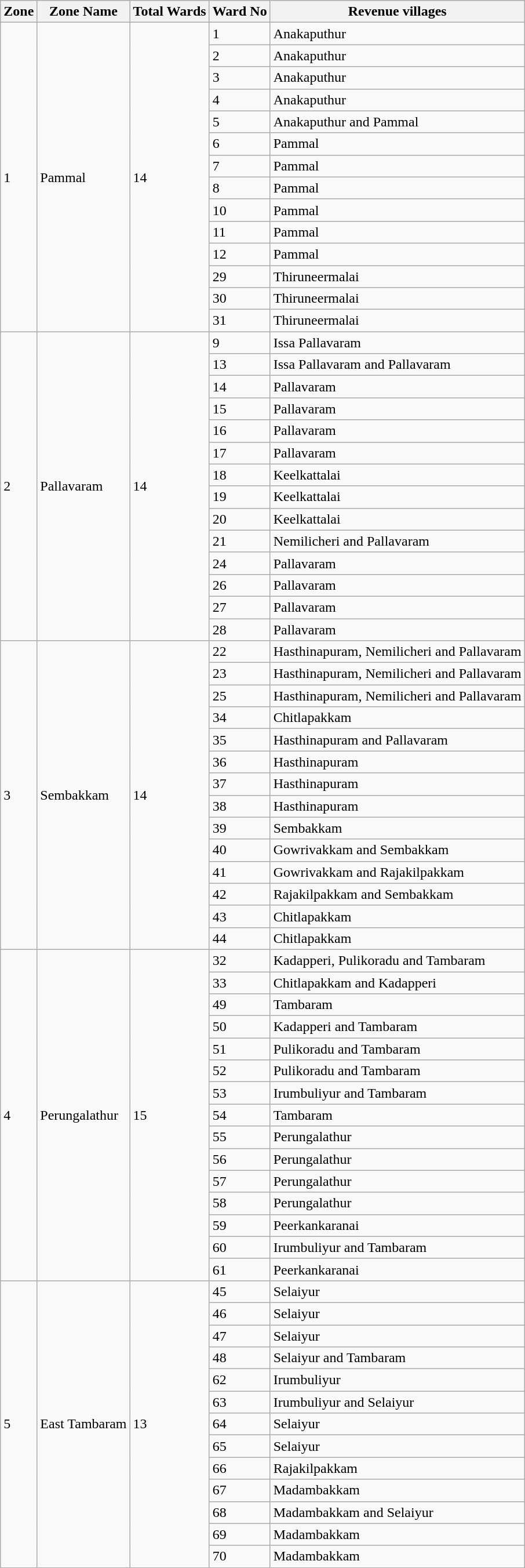<table class="wikitable sortable">
<tr>
<th>Zone</th>
<th>Zone Name</th>
<th>Total Wards</th>
<th>Ward No</th>
<th>Revenue villages</th>
</tr>
<tr>
<td rowspan="14">1</td>
<td rowspan="14">Pammal</td>
<td rowspan="14">14</td>
<td>1</td>
<td>Anakaputhur</td>
</tr>
<tr>
<td>2</td>
<td>Anakaputhur</td>
</tr>
<tr>
<td>3</td>
<td>Anakaputhur</td>
</tr>
<tr>
<td>4</td>
<td>Anakaputhur</td>
</tr>
<tr>
<td>5</td>
<td>Anakaputhur and Pammal</td>
</tr>
<tr>
<td>6</td>
<td>Pammal</td>
</tr>
<tr>
<td>7</td>
<td>Pammal</td>
</tr>
<tr>
<td>8</td>
<td>Pammal</td>
</tr>
<tr>
<td>10</td>
<td>Pammal</td>
</tr>
<tr>
<td>11</td>
<td>Pammal</td>
</tr>
<tr>
<td>12</td>
<td>Pammal</td>
</tr>
<tr>
<td>29</td>
<td>Thiruneermalai</td>
</tr>
<tr>
<td>30</td>
<td>Thiruneermalai</td>
</tr>
<tr>
<td>31</td>
<td>Thiruneermalai</td>
</tr>
<tr>
<td rowspan="14">2</td>
<td rowspan="14">Pallavaram</td>
<td rowspan="14">14</td>
<td>9</td>
<td>Issa Pallavaram</td>
</tr>
<tr>
<td>13</td>
<td>Issa Pallavaram and Pallavaram</td>
</tr>
<tr>
<td>14</td>
<td>Pallavaram</td>
</tr>
<tr>
<td>15</td>
<td>Pallavaram</td>
</tr>
<tr>
<td>16</td>
<td>Pallavaram</td>
</tr>
<tr>
<td>17</td>
<td>Pallavaram</td>
</tr>
<tr>
<td>18</td>
<td>Keelkattalai</td>
</tr>
<tr>
<td>19</td>
<td>Keelkattalai</td>
</tr>
<tr>
<td>20</td>
<td>Keelkattalai</td>
</tr>
<tr>
<td>21</td>
<td>Nemilicheri and Pallavaram</td>
</tr>
<tr>
<td>24</td>
<td>Pallavaram</td>
</tr>
<tr>
<td>26</td>
<td>Pallavaram</td>
</tr>
<tr>
<td>27</td>
<td>Pallavaram</td>
</tr>
<tr>
<td>28</td>
<td>Pallavaram</td>
</tr>
<tr>
<td rowspan="14">3</td>
<td rowspan="14">Sembakkam</td>
<td rowspan="14">14</td>
<td>22</td>
<td>Hasthinapuram, Nemilicheri and Pallavaram</td>
</tr>
<tr>
<td>23</td>
<td>Hasthinapuram, Nemilicheri and Pallavaram</td>
</tr>
<tr>
<td>25</td>
<td>Hasthinapuram, Nemilicheri and Pallavaram</td>
</tr>
<tr>
<td>34</td>
<td>Chitlapakkam</td>
</tr>
<tr>
<td>35</td>
<td>Hasthinapuram and Pallavaram</td>
</tr>
<tr>
<td>36</td>
<td>Hasthinapuram</td>
</tr>
<tr>
<td>37</td>
<td>Hasthinapuram</td>
</tr>
<tr>
<td>38</td>
<td>Hasthinapuram</td>
</tr>
<tr>
<td>39</td>
<td>Sembakkam</td>
</tr>
<tr>
<td>40</td>
<td>Gowrivakkam and Sembakkam</td>
</tr>
<tr>
<td>41</td>
<td>Gowrivakkam and Rajakilpakkam</td>
</tr>
<tr>
<td>42</td>
<td>Rajakilpakkam and Sembakkam</td>
</tr>
<tr>
<td>43</td>
<td>Chitlapakkam</td>
</tr>
<tr>
<td>44</td>
<td>Chitlapakkam</td>
</tr>
<tr>
<td rowspan="15">4</td>
<td rowspan="15">Perungalathur</td>
<td rowspan="15">15</td>
<td>32</td>
<td>Kadapperi, Pulikoradu and Tambaram</td>
</tr>
<tr>
<td>33</td>
<td>Chitlapakkam and Kadapperi</td>
</tr>
<tr>
<td>49</td>
<td>Tambaram</td>
</tr>
<tr>
<td>50</td>
<td>Kadapperi and Tambaram</td>
</tr>
<tr>
<td>51</td>
<td>Pulikoradu and Tambaram</td>
</tr>
<tr>
<td>52</td>
<td>Pulikoradu and Tambaram</td>
</tr>
<tr>
<td>53</td>
<td>Irumbuliyur and Tambaram</td>
</tr>
<tr>
<td>54</td>
<td>Tambaram</td>
</tr>
<tr>
<td>55</td>
<td>Perungalathur</td>
</tr>
<tr>
<td>56</td>
<td>Perungalathur</td>
</tr>
<tr>
<td>57</td>
<td>Perungalathur</td>
</tr>
<tr>
<td>58</td>
<td>Perungalathur</td>
</tr>
<tr>
<td>59</td>
<td>Peerkankaranai</td>
</tr>
<tr>
<td>60</td>
<td>Irumbuliyur and Tambaram</td>
</tr>
<tr>
<td>61</td>
<td>Peerkankaranai</td>
</tr>
<tr>
<td rowspan="13">5</td>
<td rowspan="13">East Tambaram</td>
<td rowspan="13">13</td>
<td>45</td>
<td>Selaiyur</td>
</tr>
<tr>
<td>46</td>
<td>Selaiyur</td>
</tr>
<tr>
<td>47</td>
<td>Selaiyur</td>
</tr>
<tr>
<td>48</td>
<td>Selaiyur and Tambaram</td>
</tr>
<tr>
<td>62</td>
<td>Irumbuliyur</td>
</tr>
<tr>
<td>63</td>
<td>Irumbuliyur and Selaiyur</td>
</tr>
<tr>
<td>64</td>
<td>Selaiyur</td>
</tr>
<tr>
<td>65</td>
<td>Selaiyur</td>
</tr>
<tr>
<td>66</td>
<td>Rajakilpakkam</td>
</tr>
<tr>
<td>67</td>
<td>Madambakkam</td>
</tr>
<tr>
<td>68</td>
<td>Madambakkam and Selaiyur</td>
</tr>
<tr>
<td>69</td>
<td>Madambakkam</td>
</tr>
<tr>
<td>70</td>
<td>Madambakkam</td>
</tr>
</table>
